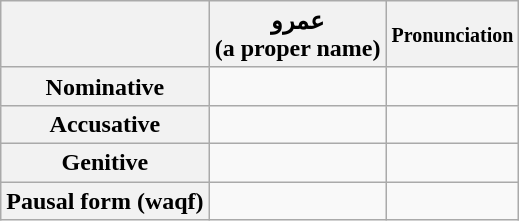<table class="wikitable">
<tr>
<th></th>
<th>عمرو<br> (a proper name)</th>
<th><small>Pronunciation</small></th>
</tr>
<tr>
<th>Nominative</th>
<td></td>
<td></td>
</tr>
<tr>
<th>Accusative</th>
<td></td>
<td></td>
</tr>
<tr>
<th>Genitive</th>
<td></td>
<td></td>
</tr>
<tr>
<th>Pausal form (waqf)</th>
<td></td>
<td></td>
</tr>
</table>
